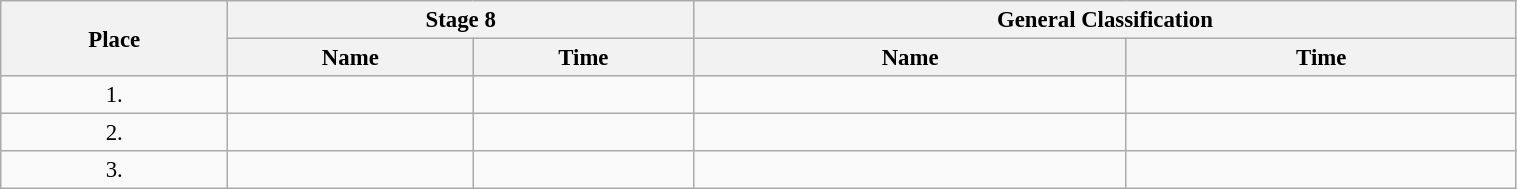<table class=wikitable style="font-size:95%" width="80%">
<tr>
<th rowspan="2">Place</th>
<th colspan="2">Stage 8</th>
<th colspan="2">General Classification</th>
</tr>
<tr>
<th>Name</th>
<th>Time</th>
<th>Name</th>
<th>Time</th>
</tr>
<tr>
<td align="center">1.</td>
<td></td>
<td></td>
<td></td>
<td></td>
</tr>
<tr>
<td align="center">2.</td>
<td></td>
<td></td>
<td></td>
<td></td>
</tr>
<tr>
<td align="center">3.</td>
<td></td>
<td></td>
<td></td>
<td></td>
</tr>
</table>
